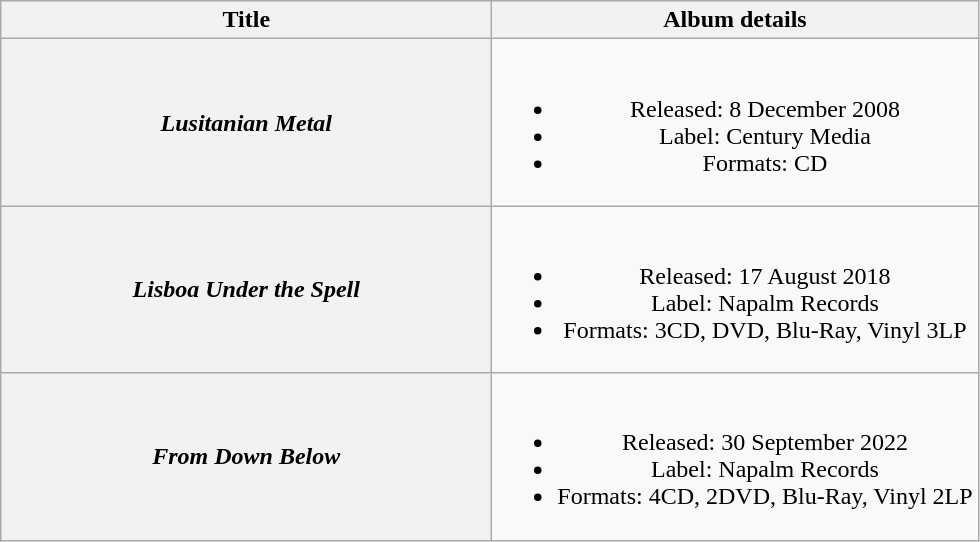<table class="wikitable plainrowheaders" style="text-align:center;">
<tr>
<th scope="col" style="width:20em;">Title</th>
<th scope="col">Album details</th>
</tr>
<tr>
<th scope="row"><em>Lusitanian Metal</em></th>
<td><br><ul><li>Released: 8 December 2008</li><li>Label: Century Media</li><li>Formats: CD</li></ul></td>
</tr>
<tr>
<th scope="row"><em>Lisboa Under the Spell</em></th>
<td><br><ul><li>Released: 17 August 2018</li><li>Label: Napalm Records</li><li>Formats: 3CD, DVD, Blu-Ray, Vinyl 3LP</li></ul></td>
</tr>
<tr>
<th scope="row"><em>From Down Below</em></th>
<td><br><ul><li>Released: 30 September 2022</li><li>Label: Napalm Records</li><li>Formats: 4CD, 2DVD, Blu-Ray, Vinyl 2LP</li></ul></td>
</tr>
</table>
